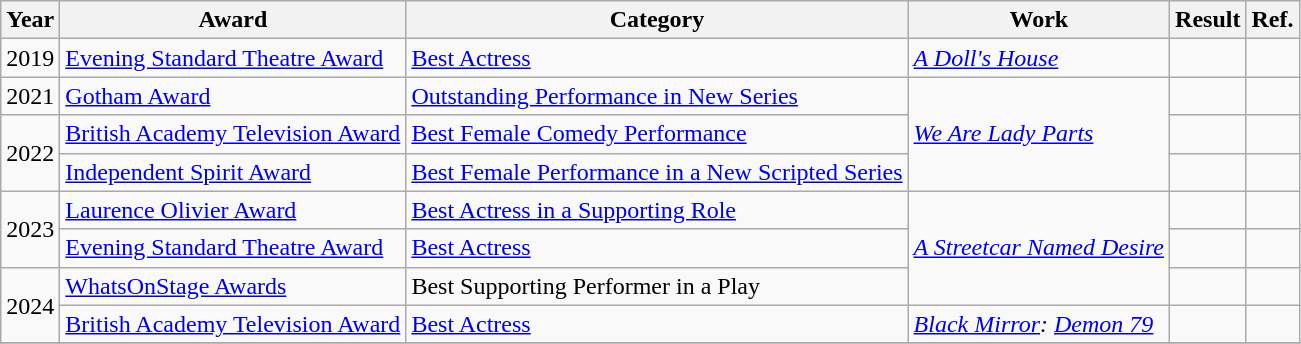<table class="wikitable">
<tr>
<th>Year</th>
<th>Award</th>
<th>Category</th>
<th>Work</th>
<th>Result</th>
<th>Ref.</th>
</tr>
<tr>
<td style="text-align: center;">2019</td>
<td><a href='#'>Evening Standard Theatre Award</a></td>
<td><a href='#'>Best Actress</a></td>
<td><em><a href='#'>A Doll's House</a></em></td>
<td></td>
<td></td>
</tr>
<tr>
<td>2021</td>
<td><a href='#'>Gotham Award</a></td>
<td><a href='#'>Outstanding Performance in New Series</a></td>
<td rowspan="3"><em><a href='#'>We Are Lady Parts</a></em></td>
<td></td>
<td></td>
</tr>
<tr>
<td rowspan="2">2022</td>
<td><a href='#'>British Academy Television Award</a></td>
<td><a href='#'>Best Female Comedy Performance</a></td>
<td></td>
<td></td>
</tr>
<tr>
<td><a href='#'>Independent Spirit Award</a></td>
<td><a href='#'>Best Female Performance in a New Scripted Series</a></td>
<td></td>
<td></td>
</tr>
<tr>
<td rowspan="2">2023</td>
<td><a href='#'>Laurence Olivier Award</a></td>
<td><a href='#'>Best Actress in a Supporting Role</a></td>
<td rowspan="3"><em><a href='#'>A Streetcar Named Desire</a></em></td>
<td></td>
<td></td>
</tr>
<tr>
<td><a href='#'>Evening Standard Theatre Award</a></td>
<td><a href='#'>Best Actress</a></td>
<td></td>
<td></td>
</tr>
<tr>
<td rowspan="2">2024</td>
<td><a href='#'>WhatsOnStage Awards</a></td>
<td>Best Supporting Performer in a Play</td>
<td></td>
<td></td>
</tr>
<tr>
<td><a href='#'>British Academy Television Award</a></td>
<td><a href='#'>Best Actress</a></td>
<td><em><a href='#'>Black Mirror</a>: <a href='#'>Demon 79</a></em></td>
<td></td>
<td></td>
</tr>
<tr>
</tr>
</table>
